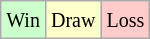<table class="wikitable">
<tr>
<td style="background-color: #CCFFCC;"><small>Win</small></td>
<td style="background-color: #FFFFCC;"><small>Draw</small></td>
<td style="background-color: #FFCCCC;"><small>Loss</small></td>
</tr>
</table>
